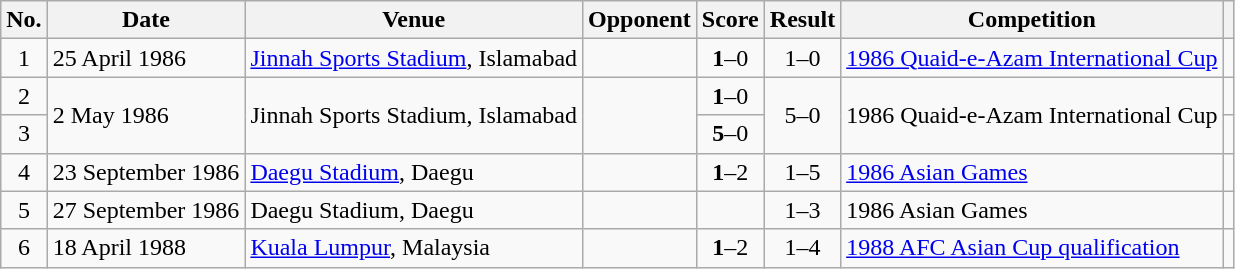<table class="wikitable plainrowheaders sortable">
<tr>
<th scope="col">No.</th>
<th scope="col">Date</th>
<th scope="col">Venue</th>
<th scope="col">Opponent</th>
<th scope="col">Score</th>
<th scope="col">Result</th>
<th scope="col">Competition</th>
<th scope="col" class="unsortable"></th>
</tr>
<tr>
<td align="center">1</td>
<td>25 April 1986</td>
<td><a href='#'>Jinnah Sports Stadium</a>, Islamabad</td>
<td></td>
<td align="center"><strong>1</strong>–0</td>
<td align="center">1–0</td>
<td><a href='#'>1986 Quaid-e-Azam International Cup</a></td>
<td></td>
</tr>
<tr>
<td align="center">2</td>
<td rowspan="2">2 May 1986</td>
<td rowspan="2">Jinnah Sports Stadium, Islamabad</td>
<td rowspan="2"></td>
<td align="center"><strong>1</strong>–0</td>
<td rowspan="2" align="center">5–0</td>
<td rowspan="2">1986 Quaid-e-Azam International Cup</td>
<td></td>
</tr>
<tr>
<td align="center">3</td>
<td align="center"><strong>5</strong>–0</td>
<td></td>
</tr>
<tr>
<td align="center">4</td>
<td>23 September 1986</td>
<td><a href='#'>Daegu Stadium</a>, Daegu</td>
<td></td>
<td align="center"><strong>1</strong>–2</td>
<td align="center">1–5</td>
<td><a href='#'>1986 Asian Games</a></td>
<td></td>
</tr>
<tr>
<td align="center">5</td>
<td>27 September 1986</td>
<td>Daegu Stadium, Daegu</td>
<td></td>
<td align="center"></td>
<td align="center">1–3</td>
<td>1986 Asian Games</td>
<td></td>
</tr>
<tr>
<td align="center">6</td>
<td>18 April 1988</td>
<td><a href='#'>Kuala Lumpur</a>, Malaysia</td>
<td></td>
<td align="center"><strong>1</strong>–2</td>
<td align="center">1–4</td>
<td><a href='#'>1988 AFC Asian Cup qualification</a></td>
<td></td>
</tr>
</table>
